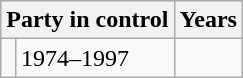<table class="wikitable">
<tr>
<th colspan="2">Party in control</th>
<th>Years</th>
</tr>
<tr>
<td></td>
<td>1974–1997</td>
</tr>
</table>
